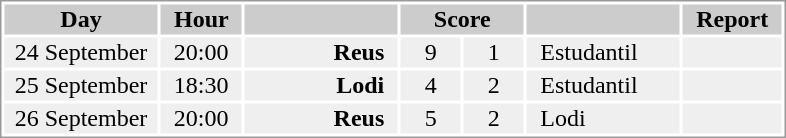<table border="0" style="border: 1px solid #999; background-color:#FFFFFF">
<tr align="center" bgcolor="#CCCCCC">
<th width="100">  Day  </th>
<th width="50">  Hour  </th>
<th width="100"></th>
<th colspan="2" width="80">Score</th>
<th width="100"></th>
<th>  Report  </th>
</tr>
<tr align="center" bgcolor="#EFEFEF">
<td>24 September</td>
<td>20:00</td>
<td align="right"><strong>Reus</strong>  </td>
<td>9</td>
<td>1</td>
<td align="left">  Estudantil</td>
<td></td>
</tr>
<tr align="center" bgcolor="#EFEFEF">
<td>25 September</td>
<td>18:30</td>
<td align="right"><strong>Lodi</strong>  </td>
<td>4</td>
<td>2</td>
<td align="left">  Estudantil</td>
<td></td>
</tr>
<tr align="center" bgcolor="#EFEFEF">
<td>26 September</td>
<td>20:00</td>
<td align="right"><strong>Reus</strong>  </td>
<td>5</td>
<td>2</td>
<td align="left">  Lodi</td>
<td></td>
</tr>
</table>
